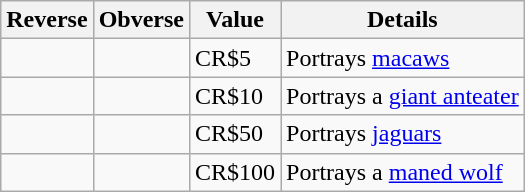<table class="wikitable">
<tr>
<th>Reverse</th>
<th>Obverse</th>
<th>Value</th>
<th>Details</th>
</tr>
<tr>
<td></td>
<td></td>
<td>CR$5</td>
<td>Portrays <a href='#'>macaws</a></td>
</tr>
<tr>
<td></td>
<td></td>
<td>CR$10</td>
<td>Portrays a <a href='#'>giant anteater</a></td>
</tr>
<tr>
<td></td>
<td></td>
<td>CR$50</td>
<td>Portrays <a href='#'>jaguars</a></td>
</tr>
<tr>
<td></td>
<td></td>
<td>CR$100</td>
<td>Portrays a <a href='#'>maned wolf</a></td>
</tr>
</table>
